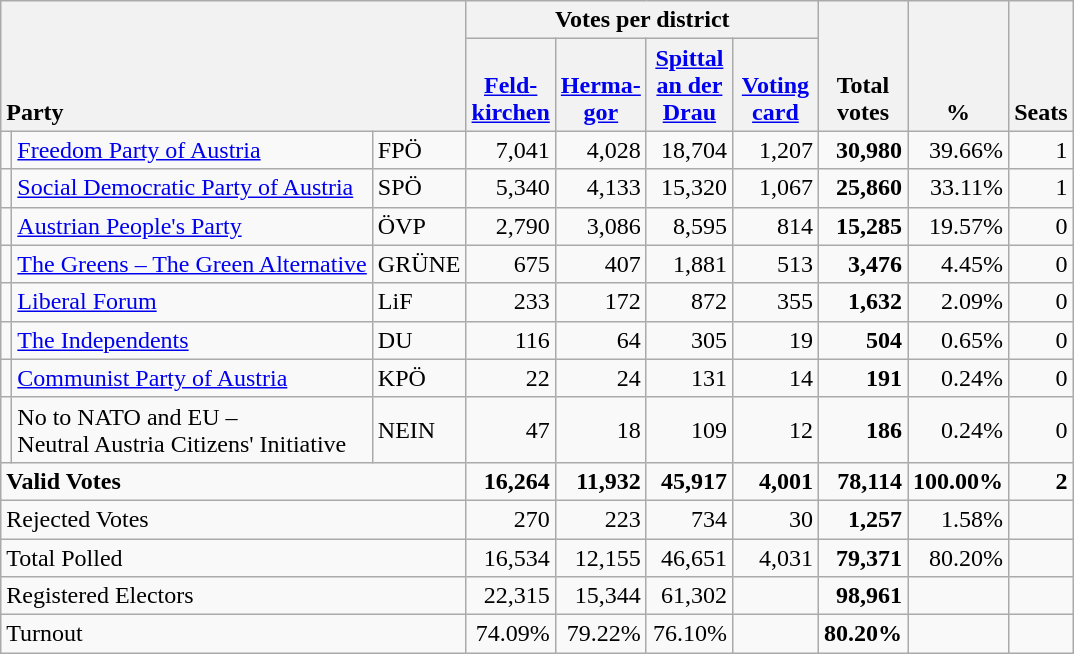<table class="wikitable" border="1" style="text-align:right;">
<tr>
<th style="text-align:left;" valign=bottom rowspan=2 colspan=3>Party</th>
<th colspan=4>Votes per district</th>
<th align=center valign=bottom rowspan=2 width="50">Total<br>votes</th>
<th align=center valign=bottom rowspan=2 width="50">%</th>
<th align=center valign=bottom rowspan=2>Seats</th>
</tr>
<tr>
<th align=center valign=bottom width="50"><a href='#'>Feld-<br>kirchen</a></th>
<th align=center valign=bottom width="50"><a href='#'>Herma-<br>gor</a></th>
<th align=center valign=bottom width="50"><a href='#'>Spittal<br>an der<br>Drau</a></th>
<th align=center valign=bottom width="50"><a href='#'>Voting<br>card</a></th>
</tr>
<tr>
<td></td>
<td align=left><a href='#'>Freedom Party of Austria</a></td>
<td align=left>FPÖ</td>
<td>7,041</td>
<td>4,028</td>
<td>18,704</td>
<td>1,207</td>
<td><strong>30,980</strong></td>
<td>39.66%</td>
<td>1</td>
</tr>
<tr>
<td></td>
<td align=left><a href='#'>Social Democratic Party of Austria</a></td>
<td align=left>SPÖ</td>
<td>5,340</td>
<td>4,133</td>
<td>15,320</td>
<td>1,067</td>
<td><strong>25,860</strong></td>
<td>33.11%</td>
<td>1</td>
</tr>
<tr>
<td></td>
<td align=left><a href='#'>Austrian People's Party</a></td>
<td align=left>ÖVP</td>
<td>2,790</td>
<td>3,086</td>
<td>8,595</td>
<td>814</td>
<td><strong>15,285</strong></td>
<td>19.57%</td>
<td>0</td>
</tr>
<tr>
<td></td>
<td align=left style="white-space: nowrap;"><a href='#'>The Greens – The Green Alternative</a></td>
<td align=left>GRÜNE</td>
<td>675</td>
<td>407</td>
<td>1,881</td>
<td>513</td>
<td><strong>3,476</strong></td>
<td>4.45%</td>
<td>0</td>
</tr>
<tr>
<td></td>
<td align=left><a href='#'>Liberal Forum</a></td>
<td align=left>LiF</td>
<td>233</td>
<td>172</td>
<td>872</td>
<td>355</td>
<td><strong>1,632</strong></td>
<td>2.09%</td>
<td>0</td>
</tr>
<tr>
<td></td>
<td align=left><a href='#'>The Independents</a></td>
<td align=left>DU</td>
<td>116</td>
<td>64</td>
<td>305</td>
<td>19</td>
<td><strong>504</strong></td>
<td>0.65%</td>
<td>0</td>
</tr>
<tr>
<td></td>
<td align=left><a href='#'>Communist Party of Austria</a></td>
<td align=left>KPÖ</td>
<td>22</td>
<td>24</td>
<td>131</td>
<td>14</td>
<td><strong>191</strong></td>
<td>0.24%</td>
<td>0</td>
</tr>
<tr>
<td></td>
<td align=left>No to NATO and EU –<br>Neutral Austria Citizens' Initiative</td>
<td align=left>NEIN</td>
<td>47</td>
<td>18</td>
<td>109</td>
<td>12</td>
<td><strong>186</strong></td>
<td>0.24%</td>
<td>0</td>
</tr>
<tr style="font-weight:bold">
<td align=left colspan=3>Valid Votes</td>
<td>16,264</td>
<td>11,932</td>
<td>45,917</td>
<td>4,001</td>
<td>78,114</td>
<td>100.00%</td>
<td>2</td>
</tr>
<tr>
<td align=left colspan=3>Rejected Votes</td>
<td>270</td>
<td>223</td>
<td>734</td>
<td>30</td>
<td><strong>1,257</strong></td>
<td>1.58%</td>
<td></td>
</tr>
<tr>
<td align=left colspan=3>Total Polled</td>
<td>16,534</td>
<td>12,155</td>
<td>46,651</td>
<td>4,031</td>
<td><strong>79,371</strong></td>
<td>80.20%</td>
<td></td>
</tr>
<tr>
<td align=left colspan=3>Registered Electors</td>
<td>22,315</td>
<td>15,344</td>
<td>61,302</td>
<td></td>
<td><strong>98,961</strong></td>
<td></td>
<td></td>
</tr>
<tr>
<td align=left colspan=3>Turnout</td>
<td>74.09%</td>
<td>79.22%</td>
<td>76.10%</td>
<td></td>
<td><strong>80.20%</strong></td>
<td></td>
<td></td>
</tr>
</table>
